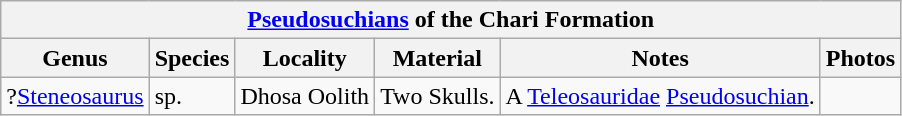<table class="wikitable" align="center">
<tr>
<th colspan="6" align="center"><a href='#'>Pseudosuchians</a> of the Chari Formation</th>
</tr>
<tr>
<th>Genus</th>
<th>Species</th>
<th>Locality</th>
<th>Material</th>
<th>Notes</th>
<th>Photos</th>
</tr>
<tr>
<td>?<a href='#'>Steneosaurus</a></td>
<td>sp.</td>
<td>Dhosa Oolith</td>
<td>Two Skulls.</td>
<td>A <a href='#'>Teleosauridae</a> <a href='#'>Pseudosuchian</a>.</td>
<td></td>
</tr>
</table>
